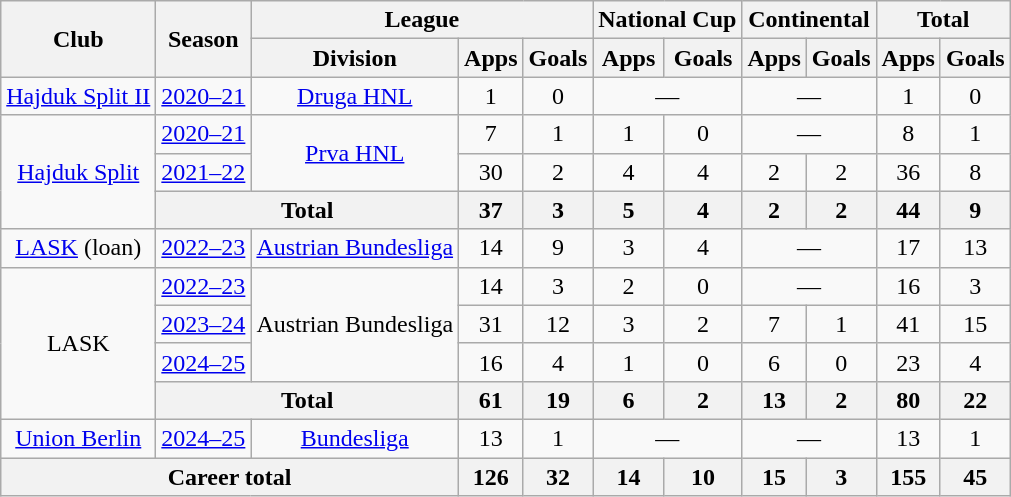<table class="wikitable" style="text-align:center">
<tr>
<th rowspan="2">Club</th>
<th rowspan="2">Season</th>
<th colspan="3">League</th>
<th colspan="2">National Cup</th>
<th colspan="2">Continental</th>
<th colspan="2">Total</th>
</tr>
<tr>
<th>Division</th>
<th>Apps</th>
<th>Goals</th>
<th>Apps</th>
<th>Goals</th>
<th>Apps</th>
<th>Goals</th>
<th>Apps</th>
<th>Goals</th>
</tr>
<tr>
<td><a href='#'>Hajduk Split II</a></td>
<td><a href='#'>2020–21</a></td>
<td><a href='#'>Druga HNL</a></td>
<td>1</td>
<td>0</td>
<td colspan="2">—</td>
<td colspan="2">—</td>
<td>1</td>
<td>0</td>
</tr>
<tr>
<td rowspan="3"><a href='#'>Hajduk Split</a></td>
<td><a href='#'>2020–21</a></td>
<td rowspan="2"><a href='#'>Prva HNL</a></td>
<td>7</td>
<td>1</td>
<td>1</td>
<td>0</td>
<td colspan="2">—</td>
<td>8</td>
<td>1</td>
</tr>
<tr>
<td><a href='#'>2021–22</a></td>
<td>30</td>
<td>2</td>
<td>4</td>
<td>4</td>
<td>2</td>
<td>2</td>
<td>36</td>
<td>8</td>
</tr>
<tr>
<th colspan="2">Total</th>
<th>37</th>
<th>3</th>
<th>5</th>
<th>4</th>
<th>2</th>
<th>2</th>
<th>44</th>
<th>9</th>
</tr>
<tr>
<td><a href='#'>LASK</a> (loan)</td>
<td><a href='#'>2022–23</a></td>
<td><a href='#'>Austrian Bundesliga</a></td>
<td>14</td>
<td>9</td>
<td>3</td>
<td>4</td>
<td colspan="2">—</td>
<td>17</td>
<td>13</td>
</tr>
<tr>
<td rowspan="4">LASK</td>
<td><a href='#'>2022–23</a></td>
<td rowspan="3">Austrian Bundesliga</td>
<td>14</td>
<td>3</td>
<td>2</td>
<td>0</td>
<td colspan="2">—</td>
<td>16</td>
<td>3</td>
</tr>
<tr>
<td><a href='#'>2023–24</a></td>
<td>31</td>
<td>12</td>
<td>3</td>
<td>2</td>
<td>7</td>
<td>1</td>
<td>41</td>
<td>15</td>
</tr>
<tr>
<td><a href='#'>2024–25</a></td>
<td>16</td>
<td>4</td>
<td>1</td>
<td>0</td>
<td>6</td>
<td>0</td>
<td>23</td>
<td>4</td>
</tr>
<tr>
<th colspan="2">Total</th>
<th>61</th>
<th>19</th>
<th>6</th>
<th>2</th>
<th>13</th>
<th>2</th>
<th>80</th>
<th>22</th>
</tr>
<tr>
<td><a href='#'>Union Berlin</a></td>
<td><a href='#'>2024–25</a></td>
<td><a href='#'>Bundesliga</a></td>
<td>13</td>
<td>1</td>
<td colspan="2">—</td>
<td colspan="2">—</td>
<td>13</td>
<td>1</td>
</tr>
<tr>
<th colspan="3">Career total</th>
<th>126</th>
<th>32</th>
<th>14</th>
<th>10</th>
<th>15</th>
<th>3</th>
<th>155</th>
<th>45</th>
</tr>
</table>
